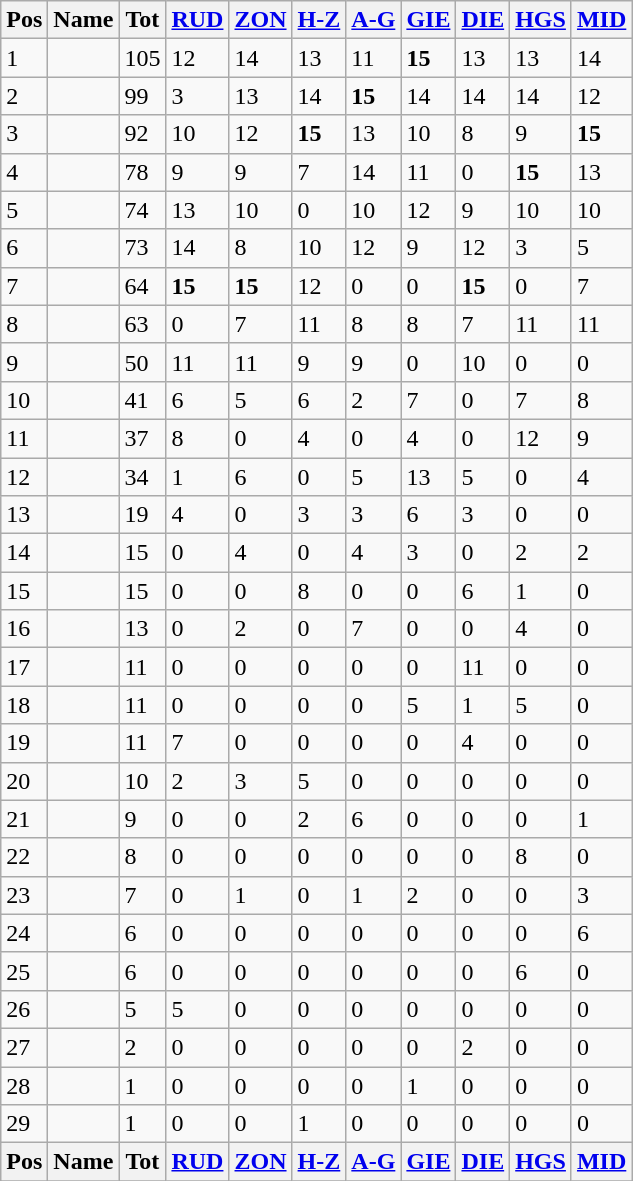<table class="wikitable sortable">
<tr>
<th>Pos</th>
<th>Name</th>
<th>Tot</th>
<th><a href='#'>RUD</a></th>
<th><a href='#'>ZON</a></th>
<th><a href='#'>H-Z</a></th>
<th><a href='#'>A-G</a></th>
<th><a href='#'>GIE</a></th>
<th><a href='#'>DIE</a></th>
<th><a href='#'>HGS</a></th>
<th><a href='#'>MID</a></th>
</tr>
<tr>
<td>1</td>
<td></td>
<td>105</td>
<td>12</td>
<td>14</td>
<td>13</td>
<td>11</td>
<td><strong>15</strong></td>
<td>13</td>
<td>13</td>
<td>14</td>
</tr>
<tr>
<td>2</td>
<td></td>
<td>99</td>
<td>3</td>
<td>13</td>
<td>14</td>
<td><strong>15</strong></td>
<td>14</td>
<td>14</td>
<td>14</td>
<td>12</td>
</tr>
<tr>
<td>3</td>
<td></td>
<td>92</td>
<td>10</td>
<td>12</td>
<td><strong>15</strong></td>
<td>13</td>
<td>10</td>
<td>8</td>
<td>9</td>
<td><strong>15</strong></td>
</tr>
<tr>
<td>4</td>
<td></td>
<td>78</td>
<td>9</td>
<td>9</td>
<td>7</td>
<td>14</td>
<td>11</td>
<td>0</td>
<td><strong>15</strong></td>
<td>13</td>
</tr>
<tr>
<td>5</td>
<td></td>
<td>74</td>
<td>13</td>
<td>10</td>
<td>0</td>
<td>10</td>
<td>12</td>
<td>9</td>
<td>10</td>
<td>10</td>
</tr>
<tr>
<td>6</td>
<td></td>
<td>73</td>
<td>14</td>
<td>8</td>
<td>10</td>
<td>12</td>
<td>9</td>
<td>12</td>
<td>3</td>
<td>5</td>
</tr>
<tr>
<td>7</td>
<td></td>
<td>64</td>
<td><strong>15</strong></td>
<td><strong>15</strong></td>
<td>12</td>
<td>0</td>
<td>0</td>
<td><strong>15</strong></td>
<td>0</td>
<td>7</td>
</tr>
<tr>
<td>8</td>
<td></td>
<td>63</td>
<td>0</td>
<td>7</td>
<td>11</td>
<td>8</td>
<td>8</td>
<td>7</td>
<td>11</td>
<td>11</td>
</tr>
<tr>
<td>9</td>
<td></td>
<td>50</td>
<td>11</td>
<td>11</td>
<td>9</td>
<td>9</td>
<td>0</td>
<td>10</td>
<td>0</td>
<td>0</td>
</tr>
<tr>
<td>10</td>
<td></td>
<td>41</td>
<td>6</td>
<td>5</td>
<td>6</td>
<td>2</td>
<td>7</td>
<td>0</td>
<td>7</td>
<td>8</td>
</tr>
<tr>
<td>11</td>
<td></td>
<td>37</td>
<td>8</td>
<td>0</td>
<td>4</td>
<td>0</td>
<td>4</td>
<td>0</td>
<td>12</td>
<td>9</td>
</tr>
<tr>
<td>12</td>
<td></td>
<td>34</td>
<td>1</td>
<td>6</td>
<td>0</td>
<td>5</td>
<td>13</td>
<td>5</td>
<td>0</td>
<td>4</td>
</tr>
<tr>
<td>13</td>
<td></td>
<td>19</td>
<td>4</td>
<td>0</td>
<td>3</td>
<td>3</td>
<td>6</td>
<td>3</td>
<td>0</td>
<td>0</td>
</tr>
<tr>
<td>14</td>
<td></td>
<td>15</td>
<td>0</td>
<td>4</td>
<td>0</td>
<td>4</td>
<td>3</td>
<td>0</td>
<td>2</td>
<td>2</td>
</tr>
<tr>
<td>15</td>
<td></td>
<td>15</td>
<td>0</td>
<td>0</td>
<td>8</td>
<td>0</td>
<td>0</td>
<td>6</td>
<td>1</td>
<td>0</td>
</tr>
<tr>
<td>16</td>
<td></td>
<td>13</td>
<td>0</td>
<td>2</td>
<td>0</td>
<td>7</td>
<td>0</td>
<td>0</td>
<td>4</td>
<td>0</td>
</tr>
<tr>
<td>17</td>
<td></td>
<td>11</td>
<td>0</td>
<td>0</td>
<td>0</td>
<td>0</td>
<td>0</td>
<td>11</td>
<td>0</td>
<td>0</td>
</tr>
<tr>
<td>18</td>
<td></td>
<td>11</td>
<td>0</td>
<td>0</td>
<td>0</td>
<td>0</td>
<td>5</td>
<td>1</td>
<td>5</td>
<td>0</td>
</tr>
<tr>
<td>19</td>
<td></td>
<td>11</td>
<td>7</td>
<td>0</td>
<td>0</td>
<td>0</td>
<td>0</td>
<td>4</td>
<td>0</td>
<td>0</td>
</tr>
<tr>
<td>20</td>
<td></td>
<td>10</td>
<td>2</td>
<td>3</td>
<td>5</td>
<td>0</td>
<td>0</td>
<td>0</td>
<td>0</td>
<td>0</td>
</tr>
<tr>
<td>21</td>
<td></td>
<td>9</td>
<td>0</td>
<td>0</td>
<td>2</td>
<td>6</td>
<td>0</td>
<td>0</td>
<td>0</td>
<td>1</td>
</tr>
<tr>
<td>22</td>
<td></td>
<td>8</td>
<td>0</td>
<td>0</td>
<td>0</td>
<td>0</td>
<td>0</td>
<td>0</td>
<td>8</td>
<td>0</td>
</tr>
<tr>
<td>23</td>
<td></td>
<td>7</td>
<td>0</td>
<td>1</td>
<td>0</td>
<td>1</td>
<td>2</td>
<td>0</td>
<td>0</td>
<td>3</td>
</tr>
<tr>
<td>24</td>
<td></td>
<td>6</td>
<td>0</td>
<td>0</td>
<td>0</td>
<td>0</td>
<td>0</td>
<td>0</td>
<td>0</td>
<td>6</td>
</tr>
<tr>
<td>25</td>
<td></td>
<td>6</td>
<td>0</td>
<td>0</td>
<td>0</td>
<td>0</td>
<td>0</td>
<td>0</td>
<td>6</td>
<td>0</td>
</tr>
<tr>
<td>26</td>
<td></td>
<td>5</td>
<td>5</td>
<td>0</td>
<td>0</td>
<td>0</td>
<td>0</td>
<td>0</td>
<td>0</td>
<td>0</td>
</tr>
<tr>
<td>27</td>
<td></td>
<td>2</td>
<td>0</td>
<td>0</td>
<td>0</td>
<td>0</td>
<td>0</td>
<td>2</td>
<td>0</td>
<td>0</td>
</tr>
<tr>
<td>28</td>
<td></td>
<td>1</td>
<td>0</td>
<td>0</td>
<td>0</td>
<td>0</td>
<td>1</td>
<td>0</td>
<td>0</td>
<td>0</td>
</tr>
<tr>
<td>29</td>
<td></td>
<td>1</td>
<td>0</td>
<td>0</td>
<td>1</td>
<td>0</td>
<td>0</td>
<td>0</td>
<td>0</td>
<td>0</td>
</tr>
<tr class="sortbottom">
<th>Pos</th>
<th>Name</th>
<th>Tot</th>
<th><a href='#'>RUD</a></th>
<th><a href='#'>ZON</a></th>
<th><a href='#'>H-Z</a></th>
<th><a href='#'>A-G</a></th>
<th><a href='#'>GIE</a></th>
<th><a href='#'>DIE</a></th>
<th><a href='#'>HGS</a></th>
<th><a href='#'>MID</a></th>
</tr>
<tr>
</tr>
</table>
